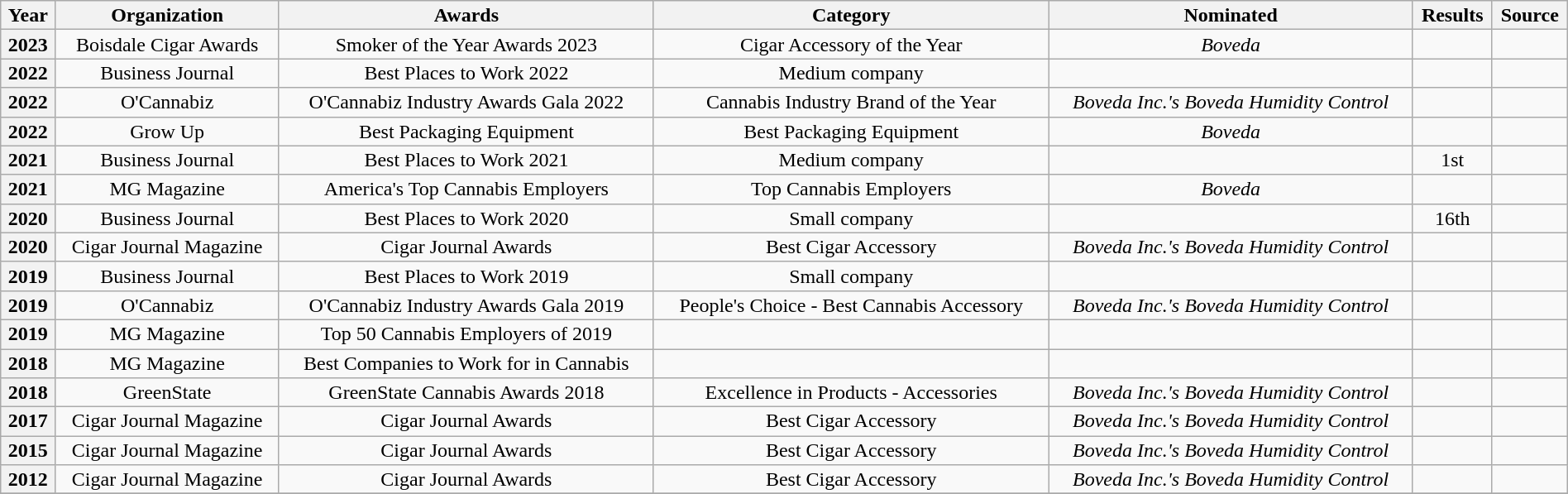<table class="wikitable" style="text-align:center; font-size:100%; line-height:16px;"  width="100%">
<tr>
<th scope="col">Year</th>
<th scope="col">Organization</th>
<th scope="col">Awards</th>
<th scope="col">Category</th>
<th scope="col">Nominated</th>
<th scope="col">Results</th>
<th scope="col">Source</th>
</tr>
<tr>
<th>2023</th>
<td>Boisdale Cigar Awards</td>
<td>Smoker of the Year Awards 2023</td>
<td>Cigar Accessory of the Year</td>
<td><em>Boveda</em></td>
<td></td>
<td></td>
</tr>
<tr>
<th>2022</th>
<td>Business Journal</td>
<td>Best Places to Work 2022</td>
<td>Medium company</td>
<td></td>
<td></td>
<td></td>
</tr>
<tr>
<th scope="row">2022</th>
<td>O'Cannabiz</td>
<td>O'Cannabiz Industry Awards Gala 2022</td>
<td>Cannabis Industry Brand of the Year</td>
<td><em>Boveda Inc.'s Boveda Humidity Control</em></td>
<td></td>
<td></td>
</tr>
<tr>
<th>2022</th>
<td>Grow Up</td>
<td>Best Packaging Equipment</td>
<td>Best Packaging Equipment</td>
<td><em>Boveda</em></td>
<td></td>
<td></td>
</tr>
<tr>
<th>2021</th>
<td>Business Journal</td>
<td>Best Places to Work 2021</td>
<td>Medium company</td>
<td></td>
<td>1st</td>
<td></td>
</tr>
<tr>
<th>2021</th>
<td>MG Magazine</td>
<td>America's Top Cannabis Employers</td>
<td>Top Cannabis Employers</td>
<td><em>Boveda</em></td>
<td></td>
<td></td>
</tr>
<tr>
<th>2020</th>
<td>Business Journal</td>
<td>Best Places to Work 2020</td>
<td>Small company</td>
<td></td>
<td>16th</td>
<td></td>
</tr>
<tr>
<th scope="row">2020</th>
<td>Cigar Journal Magazine</td>
<td>Cigar Journal Awards</td>
<td>Best Cigar Accessory</td>
<td><em>Boveda Inc.'s Boveda Humidity Control</em></td>
<td></td>
<td></td>
</tr>
<tr>
<th>2019</th>
<td>Business Journal</td>
<td>Best Places to Work 2019</td>
<td>Small company</td>
<td></td>
<td></td>
<td></td>
</tr>
<tr>
<th scope="row">2019</th>
<td>O'Cannabiz</td>
<td>O'Cannabiz Industry Awards Gala 2019</td>
<td>People's Choice - Best Cannabis Accessory</td>
<td><em>Boveda Inc.'s Boveda Humidity Control</em></td>
<td></td>
<td></td>
</tr>
<tr>
<th>2019</th>
<td>MG Magazine</td>
<td>Top 50 Cannabis Employers of 2019</td>
<td></td>
<td></td>
<td></td>
<td></td>
</tr>
<tr>
<th>2018</th>
<td>MG Magazine</td>
<td>Best Companies to Work for in Cannabis</td>
<td></td>
<td></td>
<td></td>
<td></td>
</tr>
<tr>
<th>2018</th>
<td>GreenState</td>
<td>GreenState Cannabis Awards 2018</td>
<td>Excellence in Products - Accessories</td>
<td><em>Boveda Inc.'s Boveda Humidity Control</em></td>
<td></td>
<td></td>
</tr>
<tr>
<th scope="row">2017</th>
<td>Cigar Journal Magazine</td>
<td>Cigar Journal Awards</td>
<td>Best Cigar Accessory</td>
<td><em>Boveda Inc.'s Boveda Humidity Control</em></td>
<td></td>
<td></td>
</tr>
<tr>
<th scope="row">2015</th>
<td>Cigar Journal Magazine</td>
<td>Cigar Journal Awards</td>
<td>Best Cigar Accessory</td>
<td><em>Boveda Inc.'s Boveda Humidity Control</em></td>
<td></td>
<td></td>
</tr>
<tr>
<th scope="row">2012</th>
<td>Cigar Journal Magazine</td>
<td>Cigar Journal Awards</td>
<td>Best Cigar Accessory</td>
<td><em>Boveda Inc.'s Boveda Humidity Control</em></td>
<td></td>
<td></td>
</tr>
<tr>
</tr>
</table>
